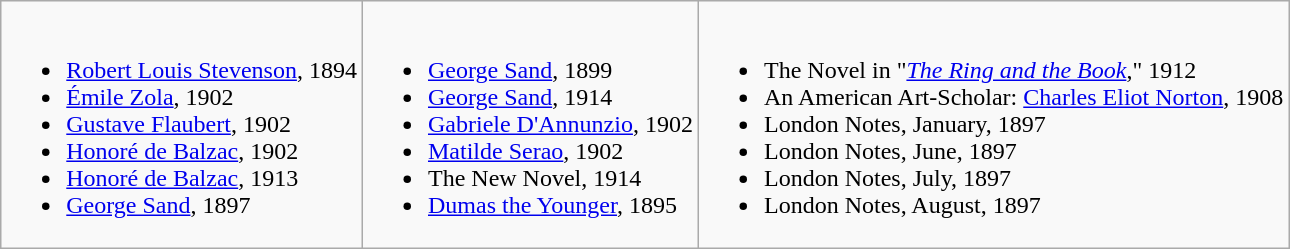<table class=wikitable>
<tr>
<td valign="top"><br><ul><li><a href='#'>Robert Louis Stevenson</a>, 1894</li><li><a href='#'>Émile Zola</a>, 1902</li><li><a href='#'>Gustave Flaubert</a>, 1902</li><li><a href='#'>Honoré de Balzac</a>, 1902</li><li><a href='#'>Honoré de Balzac</a>, 1913</li><li><a href='#'>George Sand</a>, 1897</li></ul></td>
<td valign="top"><br><ul><li><a href='#'>George Sand</a>, 1899</li><li><a href='#'>George Sand</a>, 1914</li><li><a href='#'>Gabriele D'Annunzio</a>, 1902</li><li><a href='#'>Matilde Serao</a>, 1902</li><li>The New Novel, 1914</li><li><a href='#'>Dumas the Younger</a>, 1895</li></ul></td>
<td valign="top"><br><ul><li>The Novel in "<em><a href='#'>The Ring and the Book</a></em>," 1912</li><li>An American Art-Scholar: <a href='#'>Charles Eliot Norton</a>, 1908</li><li>London Notes, January, 1897</li><li>London Notes, June, 1897</li><li>London Notes, July, 1897</li><li>London Notes, August, 1897</li></ul></td>
</tr>
</table>
